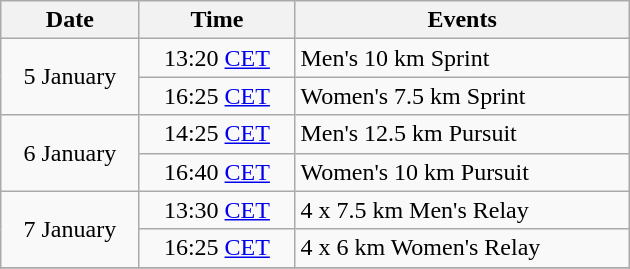<table class="wikitable" style="text-align: center" width="420">
<tr>
<th>Date</th>
<th>Time</th>
<th>Events</th>
</tr>
<tr>
<td rowspan=2>5 January</td>
<td>13:20 <a href='#'>CET</a></td>
<td style="text-align: left">Men's 10 km Sprint</td>
</tr>
<tr>
<td>16:25 <a href='#'>CET</a></td>
<td style="text-align: left">Women's 7.5 km Sprint</td>
</tr>
<tr>
<td rowspan=2>6 January</td>
<td>14:25 <a href='#'>CET</a></td>
<td style="text-align: left">Men's 12.5 km Pursuit</td>
</tr>
<tr>
<td>16:40 <a href='#'>CET</a></td>
<td style="text-align: left">Women's 10 km Pursuit</td>
</tr>
<tr>
<td rowspan=2>7 January</td>
<td>13:30 <a href='#'>CET</a></td>
<td style="text-align: left">4 x 7.5 km Men's Relay</td>
</tr>
<tr>
<td>16:25 <a href='#'>CET</a></td>
<td style="text-align: left">4 x 6 km Women's Relay</td>
</tr>
<tr>
</tr>
</table>
